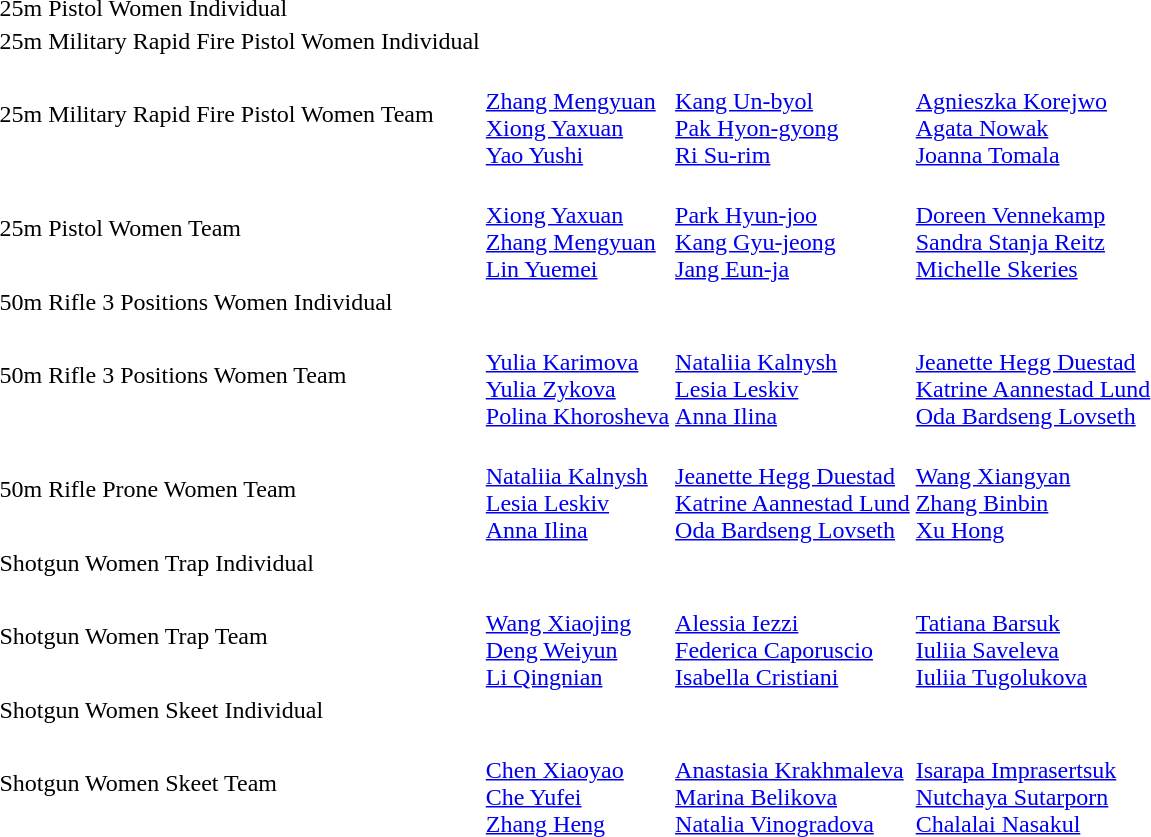<table>
<tr>
<td>25m Pistol Women Individual</td>
<td></td>
<td></td>
<td></td>
</tr>
<tr>
<td>25m Military Rapid Fire Pistol Women Individual</td>
<td></td>
<td></td>
<td></td>
</tr>
<tr>
<td>25m Military Rapid Fire Pistol Women Team</td>
<td><br><a href='#'>Zhang Mengyuan</a><br><a href='#'>Xiong Yaxuan</a><br><a href='#'>Yao Yushi</a></td>
<td><br><a href='#'>Kang Un-byol</a><br><a href='#'>Pak Hyon-gyong</a><br><a href='#'>Ri Su-rim</a></td>
<td><br><a href='#'>Agnieszka Korejwo</a><br><a href='#'>Agata Nowak</a><br><a href='#'>Joanna Tomala</a></td>
</tr>
<tr>
<td>25m Pistol Women Team</td>
<td><br><a href='#'>Xiong Yaxuan</a><br><a href='#'>Zhang Mengyuan</a><br><a href='#'>Lin Yuemei</a></td>
<td><br><a href='#'>Park Hyun-joo</a><br><a href='#'>Kang Gyu-jeong</a><br><a href='#'>Jang Eun-ja</a></td>
<td><br><a href='#'>Doreen Vennekamp</a><br><a href='#'>Sandra Stanja Reitz</a><br><a href='#'>Michelle Skeries</a></td>
</tr>
<tr>
<td>50m Rifle 3 Positions Women Individual</td>
<td></td>
<td></td>
<td></td>
</tr>
<tr>
<td>50m Rifle 3 Positions Women Team</td>
<td><br><a href='#'>Yulia Karimova</a><br><a href='#'>Yulia Zykova</a><br><a href='#'>Polina Khorosheva</a></td>
<td><br><a href='#'>Nataliia Kalnysh</a><br><a href='#'>Lesia Leskiv</a><br><a href='#'>Anna Ilina</a></td>
<td><br><a href='#'>Jeanette Hegg Duestad</a><br><a href='#'>Katrine Aannestad Lund</a><br><a href='#'>Oda Bardseng Lovseth</a></td>
</tr>
<tr>
<td>50m Rifle Prone Women Team</td>
<td><br><a href='#'>Nataliia Kalnysh</a><br><a href='#'>Lesia Leskiv</a><br><a href='#'>Anna Ilina</a></td>
<td><br><a href='#'>Jeanette Hegg Duestad</a><br><a href='#'>Katrine Aannestad Lund</a><br><a href='#'>Oda Bardseng Lovseth</a></td>
<td><br><a href='#'>Wang Xiangyan</a><br><a href='#'>Zhang Binbin</a><br><a href='#'>Xu Hong</a></td>
</tr>
<tr>
<td>Shotgun Women Trap Individual</td>
<td></td>
<td></td>
<td></td>
</tr>
<tr>
<td>Shotgun Women Trap Team</td>
<td><br><a href='#'>Wang Xiaojing</a><br><a href='#'>Deng Weiyun</a><br><a href='#'>Li Qingnian</a></td>
<td><br><a href='#'>Alessia Iezzi</a><br><a href='#'>Federica Caporuscio</a><br><a href='#'>Isabella Cristiani</a></td>
<td><br><a href='#'>Tatiana Barsuk</a><br><a href='#'>Iuliia Saveleva</a><br><a href='#'>Iuliia Tugolukova</a></td>
</tr>
<tr>
<td>Shotgun Women Skeet Individual</td>
<td></td>
<td></td>
<td></td>
</tr>
<tr>
<td>Shotgun Women Skeet Team</td>
<td><br><a href='#'>Chen Xiaoyao</a><br><a href='#'>Che Yufei</a><br><a href='#'>Zhang Heng</a></td>
<td><br><a href='#'>Anastasia Krakhmaleva</a><br><a href='#'>Marina Belikova</a><br><a href='#'>Natalia Vinogradova</a></td>
<td><br><a href='#'>Isarapa Imprasertsuk</a><br><a href='#'>Nutchaya Sutarporn</a><br><a href='#'>Chalalai Nasakul</a></td>
</tr>
</table>
